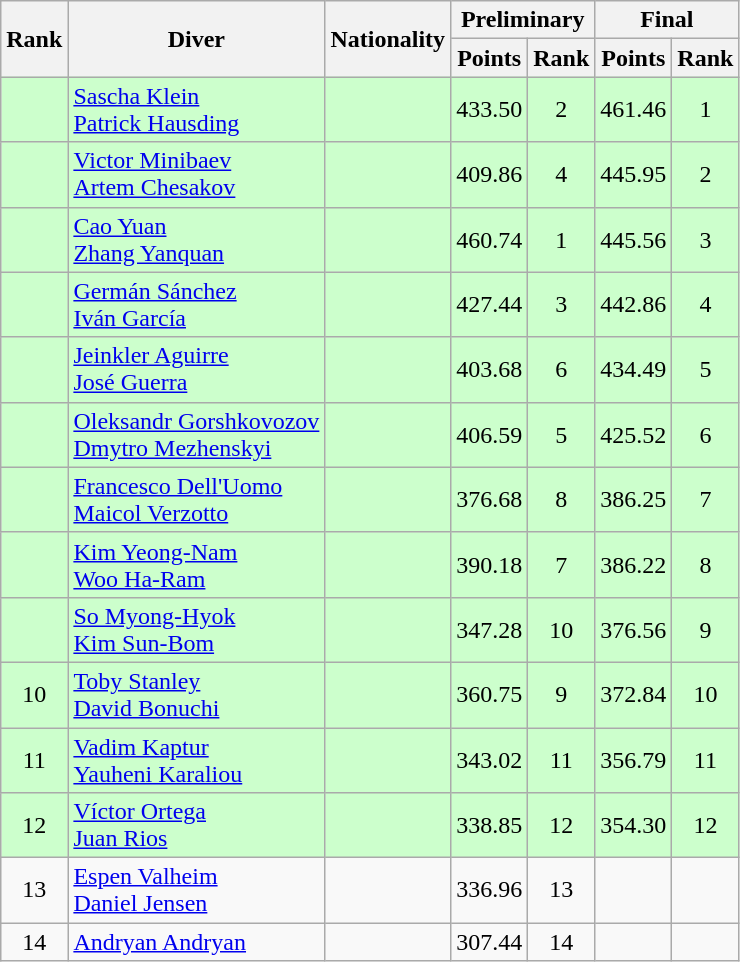<table class="wikitable sortable" style="text-align:center">
<tr>
<th rowspan="2">Rank</th>
<th rowspan="2">Diver</th>
<th rowspan="2">Nationality</th>
<th colspan="2">Preliminary</th>
<th colspan="2">Final</th>
</tr>
<tr>
<th>Points</th>
<th>Rank</th>
<th>Points</th>
<th>Rank</th>
</tr>
<tr bgcolor=ccffcc>
<td></td>
<td align=left><a href='#'>Sascha Klein</a><br><a href='#'>Patrick Hausding</a></td>
<td align=left></td>
<td>433.50</td>
<td>2</td>
<td>461.46</td>
<td>1</td>
</tr>
<tr bgcolor=ccffcc>
<td></td>
<td align=left><a href='#'>Victor Minibaev</a><br><a href='#'>Artem Chesakov</a></td>
<td align=left></td>
<td>409.86</td>
<td>4</td>
<td>445.95</td>
<td>2</td>
</tr>
<tr bgcolor=ccffcc>
<td></td>
<td align=left><a href='#'>Cao Yuan</a><br><a href='#'>Zhang Yanquan</a></td>
<td align=left></td>
<td>460.74</td>
<td>1</td>
<td>445.56</td>
<td>3</td>
</tr>
<tr bgcolor=ccffcc>
<td></td>
<td align=left><a href='#'>Germán Sánchez</a><br><a href='#'>Iván García</a></td>
<td align=left></td>
<td>427.44</td>
<td>3</td>
<td>442.86</td>
<td>4</td>
</tr>
<tr bgcolor=ccffcc>
<td></td>
<td align=left><a href='#'>Jeinkler Aguirre</a><br><a href='#'>José Guerra</a></td>
<td align=left></td>
<td>403.68</td>
<td>6</td>
<td>434.49</td>
<td>5</td>
</tr>
<tr bgcolor=ccffcc>
<td></td>
<td align=left><a href='#'>Oleksandr Gorshkovozov</a><br><a href='#'>Dmytro Mezhenskyi</a></td>
<td align=left></td>
<td>406.59</td>
<td>5</td>
<td>425.52</td>
<td>6</td>
</tr>
<tr bgcolor=ccffcc>
<td></td>
<td align=left><a href='#'>Francesco Dell'Uomo</a><br><a href='#'>Maicol Verzotto</a></td>
<td align=left></td>
<td>376.68</td>
<td>8</td>
<td>386.25</td>
<td>7</td>
</tr>
<tr bgcolor=ccffcc>
<td></td>
<td align=left><a href='#'>Kim Yeong-Nam</a><br><a href='#'>Woo Ha-Ram</a></td>
<td align=left></td>
<td>390.18</td>
<td>7</td>
<td>386.22</td>
<td>8</td>
</tr>
<tr bgcolor=ccffcc>
<td></td>
<td align=left><a href='#'>So Myong-Hyok</a><br><a href='#'>Kim Sun-Bom</a></td>
<td align=left></td>
<td>347.28</td>
<td>10</td>
<td>376.56</td>
<td>9</td>
</tr>
<tr bgcolor=ccffcc>
<td>10</td>
<td align=left><a href='#'>Toby Stanley</a><br><a href='#'>David Bonuchi</a></td>
<td align=left></td>
<td>360.75</td>
<td>9</td>
<td>372.84</td>
<td>10</td>
</tr>
<tr bgcolor=ccffcc>
<td>11</td>
<td align=left><a href='#'>Vadim Kaptur</a><br><a href='#'>Yauheni Karaliou</a></td>
<td align=left></td>
<td>343.02</td>
<td>11</td>
<td>356.79</td>
<td>11</td>
</tr>
<tr bgcolor=ccffcc>
<td>12</td>
<td align=left><a href='#'>Víctor Ortega</a><br><a href='#'>Juan Rios</a></td>
<td align=left></td>
<td>338.85</td>
<td>12</td>
<td>354.30</td>
<td>12</td>
</tr>
<tr>
<td>13</td>
<td align=left><a href='#'>Espen Valheim</a><br><a href='#'>Daniel Jensen</a></td>
<td align=left></td>
<td>336.96</td>
<td>13</td>
<td></td>
<td></td>
</tr>
<tr>
<td>14</td>
<td align=left><a href='#'>Andryan Andryan</a><br></td>
<td align=left></td>
<td>307.44</td>
<td>14</td>
<td></td>
<td></td>
</tr>
</table>
